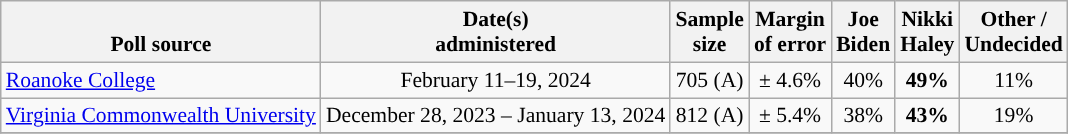<table class="wikitable sortable mw-datatable" style="font-size:90%;text-align:center;line-height:17px">
<tr valign=bottom>
<th>Poll source</th>
<th>Date(s)<br>administered</th>
<th>Sample<br>size</th>
<th>Margin<br>of error</th>
<th class="unsortable">Joe<br>Biden<br></th>
<th class="unsortable">Nikki<br>Haley<br></th>
<th class="unsortable">Other /<br>Undecided</th>
</tr>
<tr>
<td style="text-align:left;"><a href='#'>Roanoke College</a></td>
<td>February 11–19, 2024</td>
<td>705 (A)</td>
<td>± 4.6%</td>
<td>40%</td>
<td style="background-color:"><strong>49%</strong></td>
<td>11%</td>
</tr>
<tr>
<td style="text-align:left;"><a href='#'>Virginia Commonwealth University</a></td>
<td>December 28, 2023 – January 13, 2024</td>
<td>812 (A)</td>
<td>± 5.4%</td>
<td>38%</td>
<td style="background-color:"><strong>43%</strong></td>
<td>19%</td>
</tr>
<tr>
</tr>
</table>
